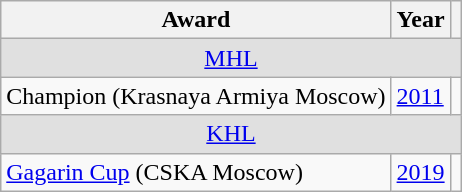<table class="wikitable">
<tr>
<th>Award</th>
<th>Year</th>
<th></th>
</tr>
<tr ALIGN="center" bgcolor="#e0e0e0">
<td colspan="3"><a href='#'>MHL</a></td>
</tr>
<tr>
<td>Champion (Krasnaya Armiya Moscow)</td>
<td><a href='#'>2011</a></td>
<td></td>
</tr>
<tr ALIGN="center" bgcolor="#e0e0e0">
<td colspan="3"><a href='#'>KHL</a></td>
</tr>
<tr>
<td><a href='#'>Gagarin Cup</a> (CSKA Moscow)</td>
<td><a href='#'>2019</a></td>
<td></td>
</tr>
</table>
